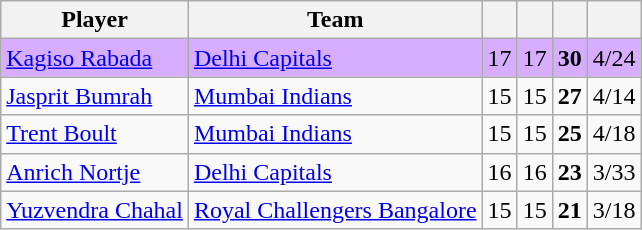<table class="wikitable sortable" style="text-align:center">
<tr>
<th class="unsortable">Player</th>
<th>Team</th>
<th></th>
<th></th>
<th></th>
<th></th>
</tr>
<tr style="background:#D6ADFF">
<td style="text-align:left"><a href='#'>Kagiso Rabada</a></td>
<td style="text-align:left"><a href='#'>Delhi Capitals</a></td>
<td>17</td>
<td>17</td>
<td><strong>30</strong></td>
<td>4/24</td>
</tr>
<tr>
<td style="text-align:left"><a href='#'>Jasprit Bumrah</a></td>
<td style="text-align:left"><a href='#'>Mumbai Indians</a></td>
<td>15</td>
<td>15</td>
<td><strong>27</strong></td>
<td>4/14</td>
</tr>
<tr>
<td style="text-align:left"><a href='#'>Trent Boult</a></td>
<td style="text-align:left"><a href='#'>Mumbai Indians</a></td>
<td>15</td>
<td>15</td>
<td><strong>25</strong></td>
<td>4/18</td>
</tr>
<tr>
<td style="text-align:left"><a href='#'>Anrich Nortje</a></td>
<td style="text-align:left"><a href='#'>Delhi Capitals</a></td>
<td>16</td>
<td>16</td>
<td><strong>23</strong></td>
<td>3/33</td>
</tr>
<tr>
<td style="text-align:left"><a href='#'>Yuzvendra Chahal</a></td>
<td style="text-align:left"><a href='#'>Royal Challengers Bangalore</a></td>
<td>15</td>
<td>15</td>
<td><strong>21</strong></td>
<td>3/18</td>
</tr>
</table>
